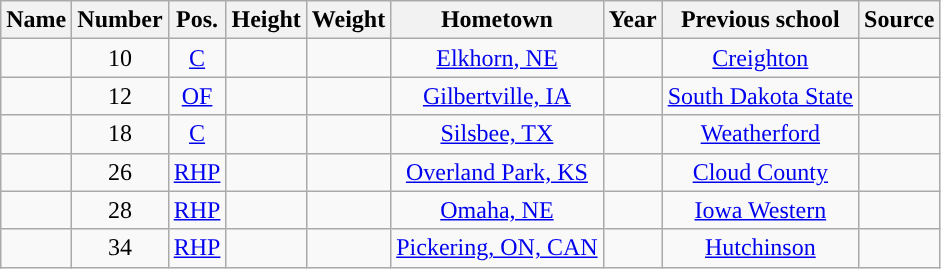<table class="wikitable sortable sortable" style="text-align: center">
<tr align=center>
<th>Name</th>
<th>Number</th>
<th>Pos.</th>
<th>Height</th>
<th>Weight</th>
<th>Hometown</th>
<th>Year</th>
<th>Previous school</th>
<th>Source</th>
</tr>
<tr align="center">
<td></td>
<td>10</td>
<td><a href='#'>C</a></td>
<td></td>
<td></td>
<td><a href='#'>Elkhorn, NE</a></td>
<td></td>
<td><a href='#'>Creighton</a></td>
<td></td>
</tr>
<tr align="center">
<td></td>
<td>12</td>
<td><a href='#'>OF</a></td>
<td></td>
<td></td>
<td><a href='#'>Gilbertville, IA</a></td>
<td></td>
<td><a href='#'>South Dakota State</a></td>
<td></td>
</tr>
<tr align="center">
<td></td>
<td>18</td>
<td><a href='#'>C</a></td>
<td></td>
<td></td>
<td><a href='#'>Silsbee, TX</a></td>
<td></td>
<td><a href='#'>Weatherford</a></td>
<td></td>
</tr>
<tr align="center">
<td></td>
<td>26</td>
<td><a href='#'>RHP</a></td>
<td></td>
<td></td>
<td><a href='#'>Overland Park, KS</a></td>
<td></td>
<td><a href='#'>Cloud County</a></td>
<td></td>
</tr>
<tr align="center">
<td></td>
<td>28</td>
<td><a href='#'>RHP</a></td>
<td></td>
<td></td>
<td><a href='#'>Omaha, NE</a></td>
<td></td>
<td><a href='#'>Iowa Western</a></td>
<td></td>
</tr>
<tr align="center">
<td></td>
<td>34</td>
<td><a href='#'>RHP</a></td>
<td></td>
<td></td>
<td><a href='#'>Pickering, ON, CAN</a></td>
<td></td>
<td><a href='#'>Hutchinson</a></td>
<td></td>
</tr>
</table>
